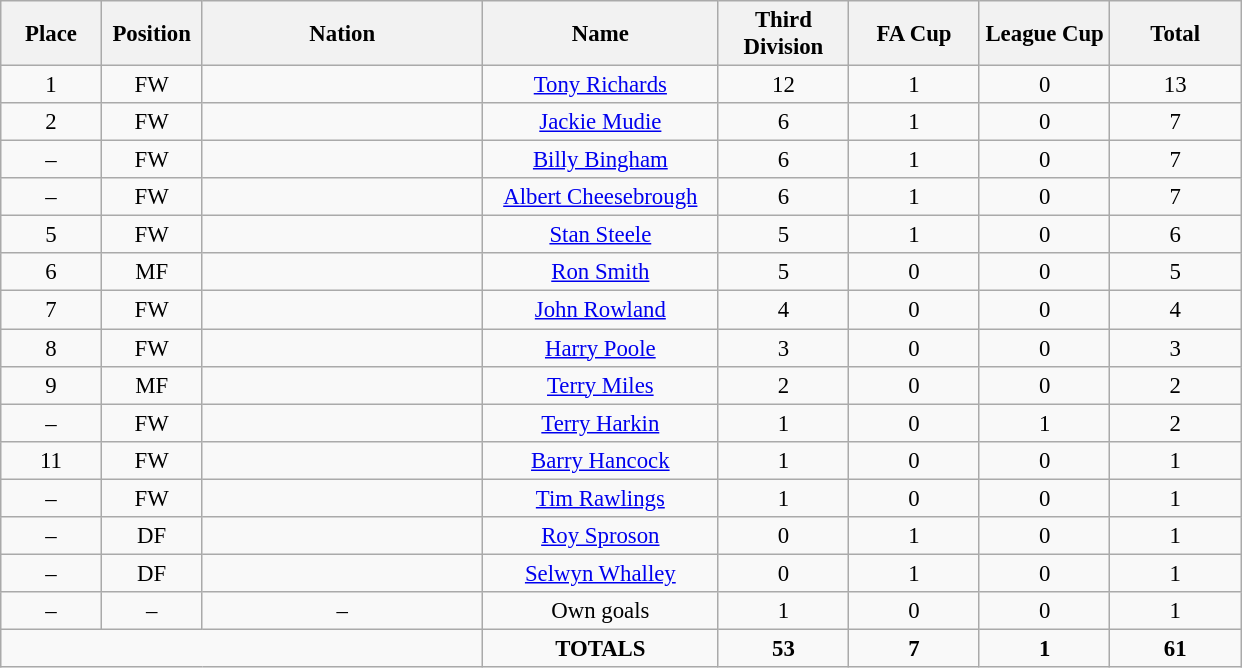<table class="wikitable" style="font-size: 95%; text-align: center;">
<tr>
<th width=60>Place</th>
<th width=60>Position</th>
<th width=180>Nation</th>
<th width=150>Name</th>
<th width=80>Third Division</th>
<th width=80>FA Cup</th>
<th width=80>League Cup</th>
<th width=80>Total</th>
</tr>
<tr>
<td>1</td>
<td>FW</td>
<td></td>
<td><a href='#'>Tony Richards</a></td>
<td>12</td>
<td>1</td>
<td>0</td>
<td>13</td>
</tr>
<tr>
<td>2</td>
<td>FW</td>
<td></td>
<td><a href='#'>Jackie Mudie</a></td>
<td>6</td>
<td>1</td>
<td>0</td>
<td>7</td>
</tr>
<tr>
<td>–</td>
<td>FW</td>
<td></td>
<td><a href='#'>Billy Bingham</a></td>
<td>6</td>
<td>1</td>
<td>0</td>
<td>7</td>
</tr>
<tr>
<td>–</td>
<td>FW</td>
<td></td>
<td><a href='#'>Albert Cheesebrough</a></td>
<td>6</td>
<td>1</td>
<td>0</td>
<td>7</td>
</tr>
<tr>
<td>5</td>
<td>FW</td>
<td></td>
<td><a href='#'>Stan Steele</a></td>
<td>5</td>
<td>1</td>
<td>0</td>
<td>6</td>
</tr>
<tr>
<td>6</td>
<td>MF</td>
<td></td>
<td><a href='#'>Ron Smith</a></td>
<td>5</td>
<td>0</td>
<td>0</td>
<td>5</td>
</tr>
<tr>
<td>7</td>
<td>FW</td>
<td></td>
<td><a href='#'>John Rowland</a></td>
<td>4</td>
<td>0</td>
<td>0</td>
<td>4</td>
</tr>
<tr>
<td>8</td>
<td>FW</td>
<td></td>
<td><a href='#'>Harry Poole</a></td>
<td>3</td>
<td>0</td>
<td>0</td>
<td>3</td>
</tr>
<tr>
<td>9</td>
<td>MF</td>
<td></td>
<td><a href='#'>Terry Miles</a></td>
<td>2</td>
<td>0</td>
<td>0</td>
<td>2</td>
</tr>
<tr>
<td>–</td>
<td>FW</td>
<td></td>
<td><a href='#'>Terry Harkin</a></td>
<td>1</td>
<td>0</td>
<td>1</td>
<td>2</td>
</tr>
<tr>
<td>11</td>
<td>FW</td>
<td></td>
<td><a href='#'>Barry Hancock</a></td>
<td>1</td>
<td>0</td>
<td>0</td>
<td>1</td>
</tr>
<tr>
<td>–</td>
<td>FW</td>
<td></td>
<td><a href='#'>Tim Rawlings</a></td>
<td>1</td>
<td>0</td>
<td>0</td>
<td>1</td>
</tr>
<tr>
<td>–</td>
<td>DF</td>
<td></td>
<td><a href='#'>Roy Sproson</a></td>
<td>0</td>
<td>1</td>
<td>0</td>
<td>1</td>
</tr>
<tr>
<td>–</td>
<td>DF</td>
<td></td>
<td><a href='#'>Selwyn Whalley</a></td>
<td>0</td>
<td>1</td>
<td>0</td>
<td>1</td>
</tr>
<tr>
<td>–</td>
<td>–</td>
<td>–</td>
<td>Own goals</td>
<td>1</td>
<td>0</td>
<td>0</td>
<td>1</td>
</tr>
<tr>
<td colspan="3"></td>
<td><strong>TOTALS</strong></td>
<td><strong>53</strong></td>
<td><strong>7</strong></td>
<td><strong>1</strong></td>
<td><strong>61</strong></td>
</tr>
</table>
